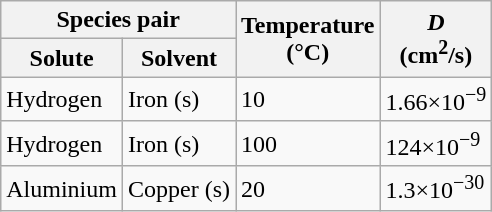<table class="wikitable sortable">
<tr>
<th colspan=2>Species pair</th>
<th rowspan=2>Temperature <br>(°C)</th>
<th rowspan=2><em>D</em> <br>(cm<sup>2</sup>/s)</th>
</tr>
<tr>
<th>Solute</th>
<th>Solvent</th>
</tr>
<tr>
<td>Hydrogen</td>
<td>Iron (s)</td>
<td>10</td>
<td>1.66×10<sup>−9</sup></td>
</tr>
<tr>
<td>Hydrogen</td>
<td>Iron (s)</td>
<td>100</td>
<td>124×10<sup>−9</sup></td>
</tr>
<tr>
<td>Aluminium</td>
<td>Copper (s)</td>
<td>20</td>
<td>1.3×10<sup>−30</sup></td>
</tr>
</table>
